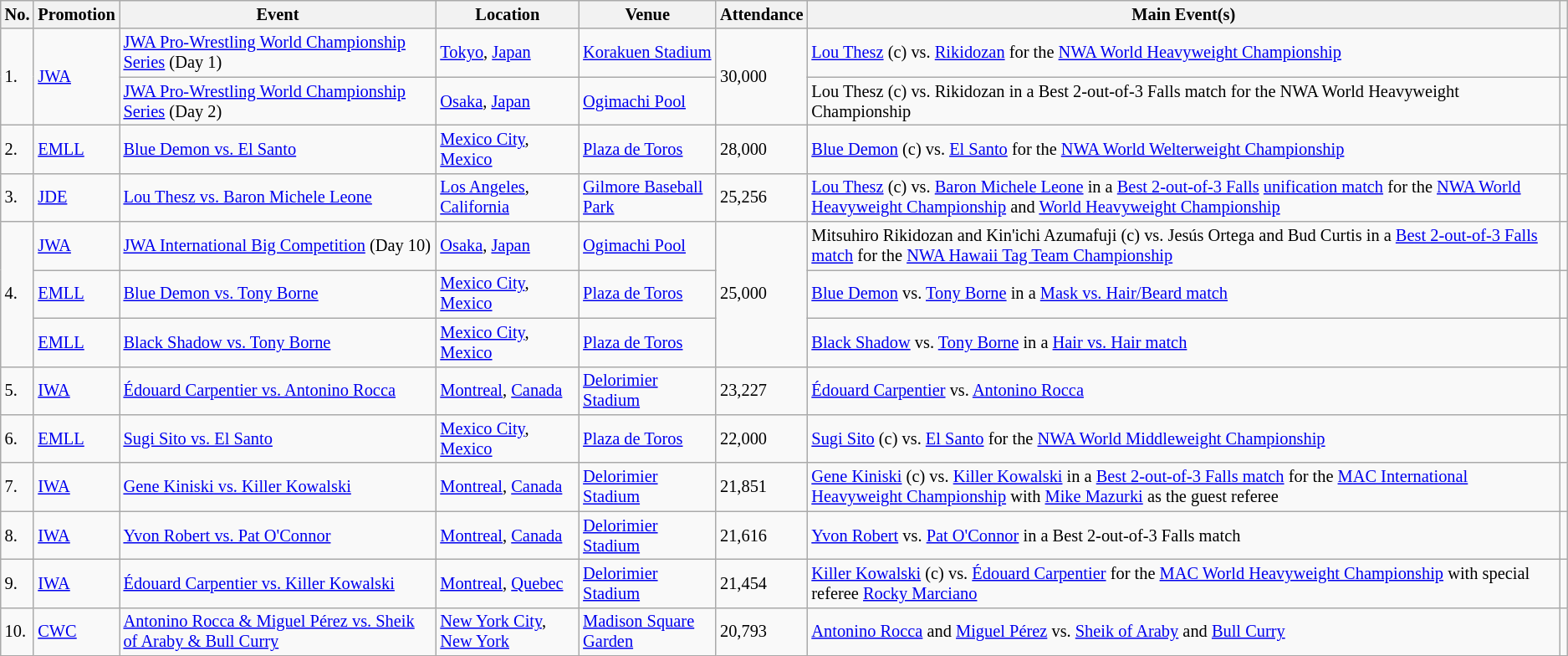<table class="wikitable sortable" style="font-size:85%;">
<tr>
<th>No.</th>
<th>Promotion</th>
<th>Event</th>
<th>Location</th>
<th>Venue</th>
<th>Attendance</th>
<th class=unsortable>Main Event(s)</th>
<th class=unsortable></th>
</tr>
<tr>
<td rowspan=2>1.</td>
<td rowspan=2><a href='#'>JWA</a></td>
<td><a href='#'>JWA Pro-Wrestling World Championship Series</a> (Day 1) <br> </td>
<td><a href='#'>Tokyo</a>, <a href='#'>Japan</a></td>
<td><a href='#'>Korakuen Stadium</a></td>
<td rowspan=2>30,000</td>
<td><a href='#'>Lou Thesz</a> (c) vs. <a href='#'>Rikidozan</a> for the <a href='#'>NWA World Heavyweight Championship</a></td>
<td></td>
</tr>
<tr>
<td><a href='#'>JWA Pro-Wrestling World Championship Series</a> (Day 2) <br> </td>
<td><a href='#'>Osaka</a>, <a href='#'>Japan</a></td>
<td><a href='#'>Ogimachi Pool</a></td>
<td>Lou Thesz (c) vs. Rikidozan in a Best 2-out-of-3 Falls match for the NWA World Heavyweight Championship</td>
<td></td>
</tr>
<tr>
<td>2.</td>
<td><a href='#'>EMLL</a></td>
<td><a href='#'>Blue Demon vs. El Santo</a> <br> </td>
<td><a href='#'>Mexico City</a>, <a href='#'>Mexico</a></td>
<td><a href='#'>Plaza de Toros</a></td>
<td>28,000</td>
<td><a href='#'>Blue Demon</a> (c) vs. <a href='#'>El Santo</a> for the <a href='#'>NWA World Welterweight Championship</a></td>
<td> </td>
</tr>
<tr>
<td>3.</td>
<td><a href='#'>JDE</a></td>
<td><a href='#'>Lou Thesz vs. Baron Michele Leone</a> <br> </td>
<td><a href='#'>Los Angeles</a>, <a href='#'>California</a></td>
<td><a href='#'>Gilmore Baseball Park</a></td>
<td>25,256</td>
<td><a href='#'>Lou Thesz</a> (c) vs. <a href='#'>Baron Michele Leone</a> in a <a href='#'>Best 2-out-of-3 Falls</a> <a href='#'>unification match</a> for the <a href='#'>NWA World Heavyweight Championship</a> and <a href='#'>World Heavyweight Championship</a></td>
<td></td>
</tr>
<tr>
<td rowspan=3>4.</td>
<td><a href='#'>JWA</a></td>
<td><a href='#'>JWA International Big Competition</a> (Day 10) <br> </td>
<td><a href='#'>Osaka</a>, <a href='#'>Japan</a></td>
<td><a href='#'>Ogimachi Pool</a></td>
<td rowspan=3>25,000</td>
<td>Mitsuhiro Rikidozan and Kin'ichi Azumafuji (c) vs. Jesús Ortega and Bud Curtis in a <a href='#'>Best 2-out-of-3 Falls match</a> for the <a href='#'>NWA Hawaii Tag Team Championship</a></td>
<td></td>
</tr>
<tr>
<td><a href='#'>EMLL</a></td>
<td><a href='#'>Blue Demon vs. Tony Borne</a> <br> </td>
<td><a href='#'>Mexico City</a>, <a href='#'>Mexico</a></td>
<td><a href='#'>Plaza de Toros</a></td>
<td><a href='#'>Blue Demon</a> vs. <a href='#'>Tony Borne</a> in a <a href='#'>Mask vs. Hair/Beard match</a></td>
<td></td>
</tr>
<tr>
<td><a href='#'>EMLL</a></td>
<td><a href='#'>Black Shadow vs. Tony Borne</a> <br> </td>
<td><a href='#'>Mexico City</a>, <a href='#'>Mexico</a></td>
<td><a href='#'>Plaza de Toros</a></td>
<td><a href='#'>Black Shadow</a> vs. <a href='#'>Tony Borne</a> in a <a href='#'>Hair vs. Hair match</a></td>
<td></td>
</tr>
<tr>
<td>5.</td>
<td><a href='#'>IWA</a></td>
<td><a href='#'>Édouard Carpentier vs. Antonino Rocca</a> <br> </td>
<td><a href='#'>Montreal</a>, <a href='#'>Canada</a></td>
<td><a href='#'>Delorimier Stadium</a></td>
<td>23,227</td>
<td><a href='#'>Édouard Carpentier</a> vs. <a href='#'>Antonino Rocca</a></td>
<td></td>
</tr>
<tr>
<td>6.</td>
<td><a href='#'>EMLL</a></td>
<td><a href='#'>Sugi Sito vs. El Santo</a> <br> </td>
<td><a href='#'>Mexico City</a>, <a href='#'>Mexico</a></td>
<td><a href='#'>Plaza de Toros</a></td>
<td>22,000</td>
<td><a href='#'>Sugi Sito</a> (c) vs. <a href='#'>El Santo</a> for the <a href='#'>NWA World Middleweight Championship</a></td>
<td></td>
</tr>
<tr>
<td>7.</td>
<td><a href='#'>IWA</a></td>
<td><a href='#'>Gene Kiniski vs. Killer Kowalski</a> <br> </td>
<td><a href='#'>Montreal</a>, <a href='#'>Canada</a></td>
<td><a href='#'>Delorimier Stadium</a></td>
<td>21,851</td>
<td><a href='#'>Gene Kiniski</a> (c) vs. <a href='#'>Killer Kowalski</a> in a <a href='#'>Best 2-out-of-3 Falls match</a> for the <a href='#'>MAC International Heavyweight Championship</a> with <a href='#'>Mike Mazurki</a> as the guest referee</td>
<td></td>
</tr>
<tr>
<td>8.</td>
<td><a href='#'>IWA</a></td>
<td><a href='#'>Yvon Robert vs. Pat O'Connor</a> <br> </td>
<td><a href='#'>Montreal</a>, <a href='#'>Canada</a></td>
<td><a href='#'>Delorimier Stadium</a></td>
<td>21,616</td>
<td><a href='#'>Yvon Robert</a> vs. <a href='#'>Pat O'Connor</a> in a Best 2-out-of-3 Falls match</td>
<td></td>
</tr>
<tr>
<td>9.</td>
<td><a href='#'>IWA</a></td>
<td><a href='#'>Édouard Carpentier vs. Killer Kowalski</a> <br> </td>
<td><a href='#'>Montreal</a>, <a href='#'>Quebec</a></td>
<td><a href='#'>Delorimier Stadium</a></td>
<td>21,454</td>
<td><a href='#'>Killer Kowalski</a> (c) vs. <a href='#'>Édouard Carpentier</a> for the <a href='#'>MAC World Heavyweight Championship</a> with special referee <a href='#'>Rocky Marciano</a></td>
<td></td>
</tr>
<tr>
<td>10.</td>
<td><a href='#'>CWC</a></td>
<td><a href='#'>Antonino Rocca & Miguel Pérez vs. Sheik of Araby & Bull Curry</a> <br> </td>
<td><a href='#'>New York City</a>, <a href='#'>New York</a></td>
<td><a href='#'>Madison Square Garden</a></td>
<td>20,793</td>
<td><a href='#'>Antonino Rocca</a> and <a href='#'>Miguel Pérez</a> vs. <a href='#'>Sheik of Araby</a> and <a href='#'>Bull Curry</a></td>
<td></td>
</tr>
</table>
